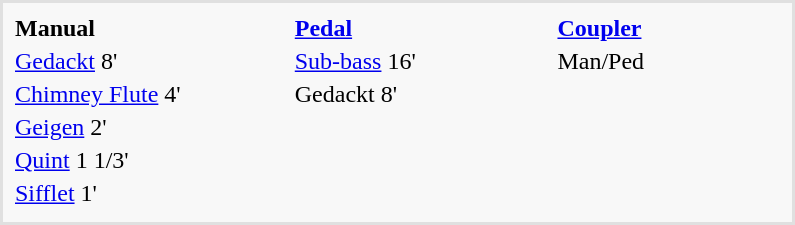<table table style="background-color:#f8f8f8; border:2px solid #e0e0e0; padding:5px;" width=530>
<tr>
<td width=160><strong>Manual</strong></td>
<td width=150><strong><a href='#'>Pedal</a></strong></td>
<td width=130><strong><a href='#'>Coupler</a></strong></td>
</tr>
<tr>
<td><a href='#'>Gedackt</a> 8'</td>
<td><a href='#'>Sub-bass</a> 16'</td>
<td>Man/Ped</td>
</tr>
<tr>
<td><a href='#'>Chimney Flute</a> 4'</td>
<td>Gedackt 8'</td>
</tr>
<tr>
<td><a href='#'>Geigen</a> 2'</td>
</tr>
<tr>
<td><a href='#'>Quint</a> 1 1/3'</td>
</tr>
<tr>
<td><a href='#'>Sifflet</a> 1'</td>
</tr>
<tr>
</tr>
</table>
